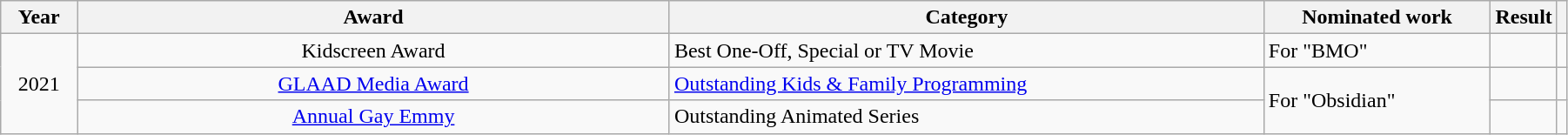<table class="wikitable" style="width:95%;">
<tr>
<th width=5%>Year</th>
<th style="width:40%;">Award</th>
<th style="width:40%;">Category</th>
<th style="width:30%;">Nominated work</th>
<th style="width:40%;">Result</th>
<th width=5%></th>
</tr>
<tr>
<td rowspan="3" style="text-align:center;">2021</td>
<td style="text-align:center;">Kidscreen Award</td>
<td>Best One-Off, Special or TV Movie</td>
<td>For "BMO"</td>
<td></td>
<td></td>
</tr>
<tr>
<td style="text-align:center;"><a href='#'>GLAAD Media Award</a></td>
<td><a href='#'>Outstanding Kids & Family Programming</a></td>
<td rowspan="2">For "Obsidian"</td>
<td></td>
<td></td>
</tr>
<tr>
<td style="text-align:center;"><a href='#'>Annual Gay Emmy</a></td>
<td>Outstanding Animated Series</td>
<td></td>
<td></td>
</tr>
</table>
